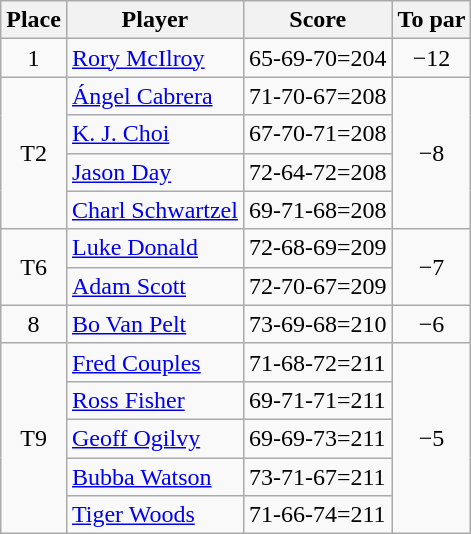<table class="wikitable">
<tr>
<th>Place</th>
<th>Player</th>
<th>Score</th>
<th>To par</th>
</tr>
<tr>
<td style="text-align:center;">1</td>
<td> <a href='#'>Rory McIlroy</a></td>
<td style="text-align:center;">65-69-70=204</td>
<td style="text-align:center;">−12</td>
</tr>
<tr>
<td rowspan="4" style="text-align:center;">T2</td>
<td> <a href='#'>Ángel Cabrera</a></td>
<td>71-70-67=208</td>
<td rowspan="4" style="text-align:center;">−8</td>
</tr>
<tr>
<td> <a href='#'>K. J. Choi</a></td>
<td>67-70-71=208</td>
</tr>
<tr>
<td> <a href='#'>Jason Day</a></td>
<td>72-64-72=208</td>
</tr>
<tr>
<td> <a href='#'>Charl Schwartzel</a></td>
<td>69-71-68=208</td>
</tr>
<tr>
<td rowspan="2" style="text-align:center;">T6</td>
<td> <a href='#'>Luke Donald</a></td>
<td>72-68-69=209</td>
<td rowspan="2" style="text-align:center;">−7</td>
</tr>
<tr>
<td> <a href='#'>Adam Scott</a></td>
<td>72-70-67=209</td>
</tr>
<tr>
<td style="text-align:center;">8</td>
<td> <a href='#'>Bo Van Pelt</a></td>
<td>73-69-68=210</td>
<td style="text-align:center;">−6</td>
</tr>
<tr>
<td rowspan="5" style="text-align:center;">T9</td>
<td> <a href='#'>Fred Couples</a></td>
<td>71-68-72=211</td>
<td rowspan="5" style="text-align:center;">−5</td>
</tr>
<tr>
<td> <a href='#'>Ross Fisher</a></td>
<td>69-71-71=211</td>
</tr>
<tr>
<td> <a href='#'>Geoff Ogilvy</a></td>
<td>69-69-73=211</td>
</tr>
<tr>
<td> <a href='#'>Bubba Watson</a></td>
<td>73-71-67=211</td>
</tr>
<tr>
<td> <a href='#'>Tiger Woods</a></td>
<td>71-66-74=211</td>
</tr>
</table>
